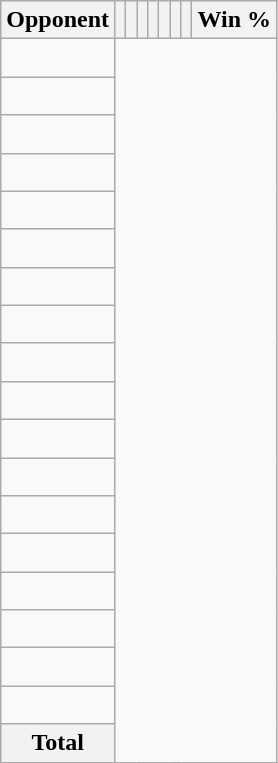<table class="wikitable sortable collapsible collapsed" style="text-align: center;">
<tr>
<th>Opponent</th>
<th></th>
<th></th>
<th></th>
<th></th>
<th></th>
<th></th>
<th></th>
<th>Win %</th>
</tr>
<tr>
<td align="left"><br></td>
</tr>
<tr>
<td align="left"><br></td>
</tr>
<tr>
<td align="left"><br></td>
</tr>
<tr>
<td align="left"><br></td>
</tr>
<tr>
<td align="left"><br></td>
</tr>
<tr>
<td align="left"><br></td>
</tr>
<tr>
<td align="left"><br></td>
</tr>
<tr>
<td align="left"><br></td>
</tr>
<tr>
<td align="left"><br></td>
</tr>
<tr>
<td align="left"><br></td>
</tr>
<tr>
<td align="left"><br></td>
</tr>
<tr>
<td align="left"><br></td>
</tr>
<tr>
<td align="left"><br></td>
</tr>
<tr>
<td align="left"><br></td>
</tr>
<tr>
<td align="left"><br></td>
</tr>
<tr>
<td align="left"><br></td>
</tr>
<tr>
<td align="left"><br></td>
</tr>
<tr>
<td align="left"><br></td>
</tr>
<tr class="sortbottom">
<th>Total<br></th>
</tr>
</table>
